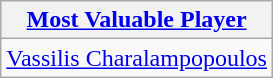<table class=wikitable style="text-align:center">
<tr>
<th><a href='#'>Most Valuable Player</a></th>
</tr>
<tr>
<td> <a href='#'>Vassilis Charalampopoulos</a></td>
</tr>
</table>
